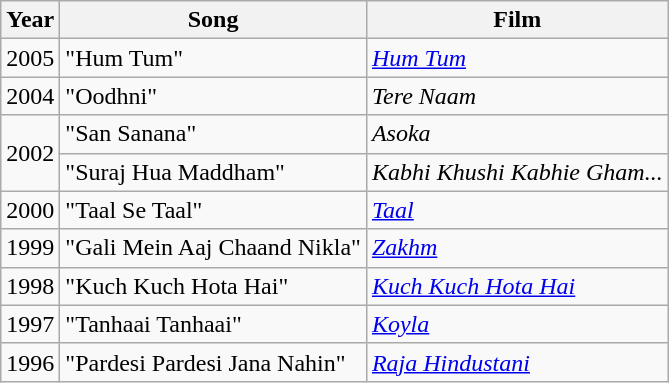<table class="wikitable sortable">
<tr>
<th>Year</th>
<th>Song</th>
<th>Film</th>
</tr>
<tr>
<td>2005</td>
<td>"Hum Tum"</td>
<td><em><a href='#'>Hum Tum</a></em></td>
</tr>
<tr>
<td>2004</td>
<td>"Oodhni"</td>
<td><em>Tere Naam</em></td>
</tr>
<tr>
<td rowspan="2">2002</td>
<td>"San Sanana"</td>
<td><em>Asoka</em></td>
</tr>
<tr>
<td>"Suraj Hua Maddham"</td>
<td><em>Kabhi Khushi Kabhie Gham...</em></td>
</tr>
<tr>
<td>2000</td>
<td>"Taal Se Taal"</td>
<td><em><a href='#'>Taal</a></em></td>
</tr>
<tr>
<td>1999</td>
<td>"Gali Mein Aaj Chaand Nikla"</td>
<td><em><a href='#'>Zakhm</a></em></td>
</tr>
<tr>
<td>1998</td>
<td>"Kuch Kuch Hota Hai"</td>
<td><em><a href='#'>Kuch Kuch Hota Hai</a></em></td>
</tr>
<tr>
<td>1997</td>
<td>"Tanhaai Tanhaai"</td>
<td><em><a href='#'>Koyla</a></em></td>
</tr>
<tr>
<td>1996</td>
<td>"Pardesi Pardesi Jana Nahin"</td>
<td><em><a href='#'>Raja Hindustani</a></em></td>
</tr>
</table>
